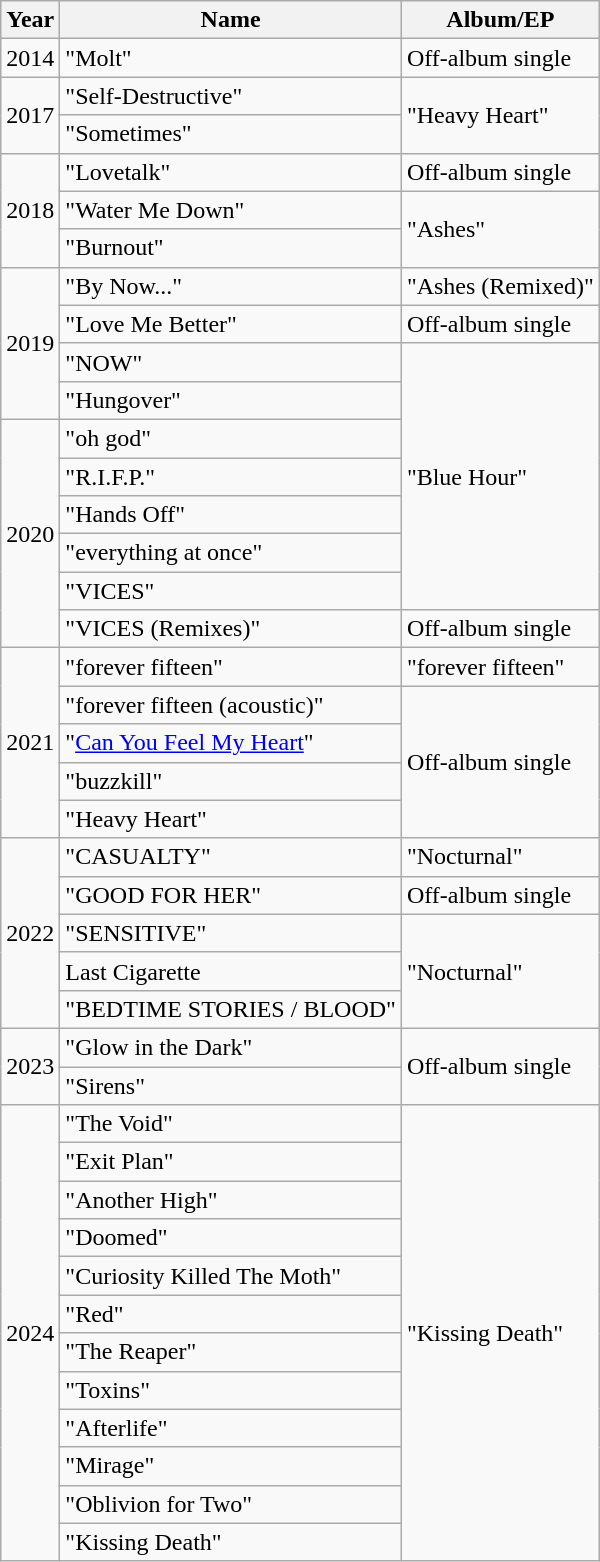<table class="wikitable">
<tr>
<th>Year</th>
<th>Name</th>
<th>Album/EP</th>
</tr>
<tr>
<td>2014</td>
<td>"Molt"<br></td>
<td>Off-album single</td>
</tr>
<tr>
<td rowspan="2">2017</td>
<td>"Self-Destructive"</td>
<td rowspan="2">"Heavy Heart"</td>
</tr>
<tr>
<td>"Sometimes"</td>
</tr>
<tr>
<td rowspan="3">2018</td>
<td>"Lovetalk"</td>
<td>Off-album single</td>
</tr>
<tr>
<td>"Water Me Down"</td>
<td rowspan="2">"Ashes"</td>
</tr>
<tr>
<td>"Burnout"</td>
</tr>
<tr>
<td rowspan="4">2019</td>
<td>"By Now..."<br></td>
<td>"Ashes (Remixed)"</td>
</tr>
<tr>
<td>"Love Me Better"</td>
<td>Off-album single</td>
</tr>
<tr>
<td>"NOW"</td>
<td rowspan="7">"Blue Hour"</td>
</tr>
<tr>
<td>"Hungover"</td>
</tr>
<tr>
<td rowspan="6">2020</td>
<td>"oh god"</td>
</tr>
<tr>
<td>"R.I.F.P."</td>
</tr>
<tr>
<td>"Hands Off"</td>
</tr>
<tr>
<td>"everything at once"</td>
</tr>
<tr>
<td>"VICES"</td>
</tr>
<tr>
<td>"VICES (Remixes)"</td>
<td>Off-album single</td>
</tr>
<tr>
<td rowspan="5">2021</td>
<td>"forever fifteen"</td>
<td>"forever fifteen"</td>
</tr>
<tr>
<td>"forever fifteen (acoustic)"</td>
<td rowspan="4">Off-album single</td>
</tr>
<tr>
<td>"<a href='#'>Can You Feel My Heart</a>"<br></td>
</tr>
<tr>
<td>"buzzkill"<br></td>
</tr>
<tr>
<td>"Heavy Heart"</td>
</tr>
<tr>
<td rowspan="5">2022</td>
<td>"CASUALTY"</td>
<td>"Nocturnal"</td>
</tr>
<tr>
<td>"GOOD FOR HER"<br></td>
<td>Off-album single</td>
</tr>
<tr>
<td>"SENSITIVE"</td>
<td rowspan="3">"Nocturnal"</td>
</tr>
<tr>
<td>Last Cigarette<br></td>
</tr>
<tr>
<td>"BEDTIME STORIES / BLOOD"</td>
</tr>
<tr>
<td rowspan="2">2023</td>
<td>"Glow in the Dark"<br></td>
<td rowspan="2">Off-album single</td>
</tr>
<tr>
<td>"Sirens"<br></td>
</tr>
<tr>
<td rowspan="12">2024</td>
<td>"The Void"</td>
<td rowspan="12">"Kissing Death"</td>
</tr>
<tr>
<td>"Exit Plan"</td>
</tr>
<tr>
<td>"Another High"</td>
</tr>
<tr>
<td>"Doomed"</td>
</tr>
<tr>
<td>"Curiosity Killed The Moth"</td>
</tr>
<tr>
<td>"Red"</td>
</tr>
<tr>
<td>"The Reaper"</td>
</tr>
<tr>
<td>"Toxins"</td>
</tr>
<tr>
<td>"Afterlife"</td>
</tr>
<tr>
<td>"Mirage"</td>
</tr>
<tr>
<td>"Oblivion for Two"</td>
</tr>
<tr>
<td>"Kissing Death"</td>
</tr>
</table>
